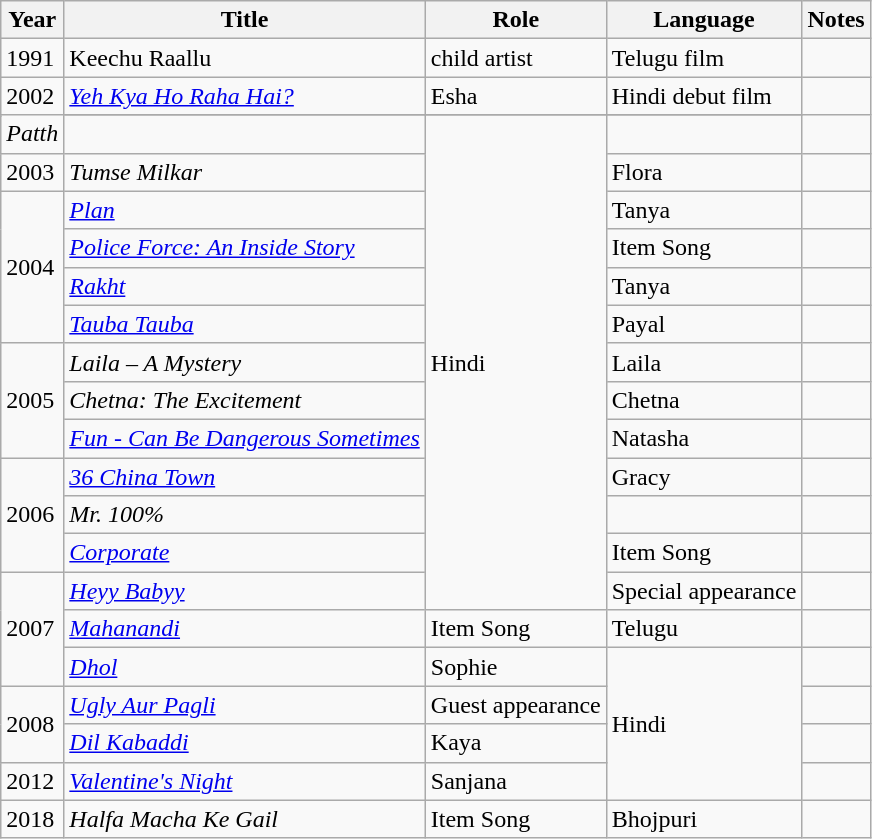<table class="wikitable">
<tr>
<th>Year</th>
<th>Title</th>
<th>Role</th>
<th>Language</th>
<th>Notes</th>
</tr>
<tr>
<td>1991</td>
<td>Keechu Raallu</td>
<td>child artist</td>
<td>Telugu film</td>
<td></td>
</tr>
<tr>
<td rowspan="2">2002</td>
<td><em><a href='#'>Yeh Kya Ho Raha Hai?</a></em></td>
<td>Esha</td>
<td>Hindi debut film</td>
<td></td>
</tr>
<tr>
</tr>
<tr>
<td><em>Patth</em></td>
<td></td>
<td rowspan="13">Hindi</td>
<td></td>
</tr>
<tr>
<td>2003</td>
<td><em>Tumse Milkar</em></td>
<td>Flora</td>
<td></td>
</tr>
<tr>
<td rowspan="4">2004</td>
<td><em><a href='#'>Plan</a></em></td>
<td>Tanya</td>
<td></td>
</tr>
<tr>
<td><em><a href='#'>Police Force: An Inside Story</a></em></td>
<td>Item Song</td>
<td></td>
</tr>
<tr>
<td><em><a href='#'>Rakht</a></em></td>
<td>Tanya</td>
<td></td>
</tr>
<tr>
<td><em><a href='#'>Tauba Tauba</a></em></td>
<td>Payal</td>
<td></td>
</tr>
<tr>
<td rowspan="3">2005</td>
<td><em>Laila – A Mystery</em></td>
<td>Laila</td>
<td></td>
</tr>
<tr>
<td><em>Chetna: The Excitement</em></td>
<td>Chetna</td>
<td></td>
</tr>
<tr>
<td><em><a href='#'>Fun - Can Be Dangerous Sometimes</a></em></td>
<td>Natasha</td>
<td></td>
</tr>
<tr>
<td rowspan="3">2006</td>
<td><em><a href='#'>36 China Town</a></em></td>
<td>Gracy</td>
<td></td>
</tr>
<tr>
<td><em>Mr. 100%</em></td>
<td></td>
<td></td>
</tr>
<tr>
<td><em><a href='#'>Corporate</a></em></td>
<td>Item Song</td>
<td></td>
</tr>
<tr>
<td rowspan="3">2007</td>
<td><em><a href='#'>Heyy Babyy</a></em></td>
<td>Special appearance</td>
<td></td>
</tr>
<tr>
<td><em><a href='#'>Mahanandi</a></em></td>
<td>Item Song</td>
<td>Telugu</td>
<td></td>
</tr>
<tr>
<td><em><a href='#'>Dhol</a></em></td>
<td>Sophie</td>
<td rowspan="4">Hindi</td>
<td></td>
</tr>
<tr>
<td rowspan="2">2008</td>
<td><em><a href='#'>Ugly Aur Pagli</a></em></td>
<td>Guest appearance</td>
<td></td>
</tr>
<tr>
<td><em><a href='#'>Dil Kabaddi</a></em></td>
<td>Kaya</td>
<td></td>
</tr>
<tr>
<td>2012</td>
<td><em><a href='#'>Valentine's Night</a></em></td>
<td>Sanjana</td>
<td></td>
</tr>
<tr>
<td>2018</td>
<td><em>Halfa Macha Ke Gail</em></td>
<td>Item Song</td>
<td>Bhojpuri</td>
<td></td>
</tr>
</table>
